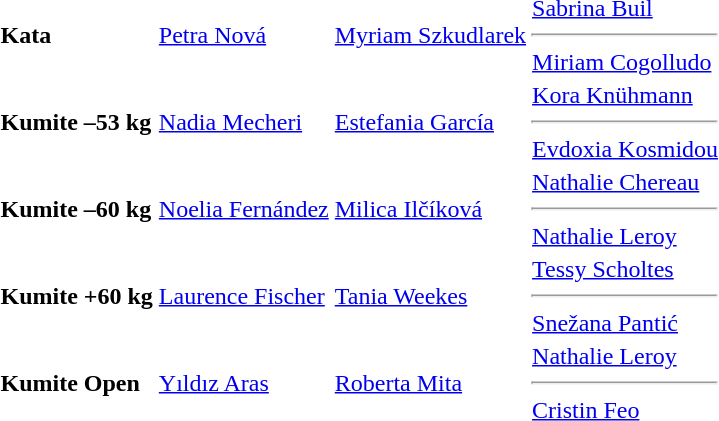<table>
<tr>
<td><strong>Kata</strong></td>
<td> <a href='#'>Petra Nová</a></td>
<td> <a href='#'>Myriam Szkudlarek</a></td>
<td> <a href='#'>Sabrina Buil</a><hr> <a href='#'>Miriam Cogolludo</a></td>
</tr>
<tr>
<td><strong>Kumite –53 kg</strong></td>
<td> <a href='#'>Nadia Mecheri</a></td>
<td> <a href='#'>Estefania García</a></td>
<td> <a href='#'>Kora Knühmann</a><hr> <a href='#'>Evdoxia Kosmidou</a></td>
</tr>
<tr>
<td><strong>Kumite –60 kg</strong></td>
<td> <a href='#'>Noelia Fernández</a></td>
<td> <a href='#'>Milica Ilčíková</a></td>
<td> <a href='#'>Nathalie Chereau</a><hr> <a href='#'>Nathalie Leroy</a></td>
</tr>
<tr>
<td><strong>Kumite +60 kg</strong></td>
<td> <a href='#'>Laurence Fischer</a></td>
<td> <a href='#'>Tania Weekes</a></td>
<td> <a href='#'>Tessy Scholtes</a><hr> <a href='#'>Snežana Pantić</a></td>
</tr>
<tr>
<td><strong>Kumite Open</strong></td>
<td> <a href='#'>Yıldız Aras</a></td>
<td> <a href='#'>Roberta Mita</a></td>
<td> <a href='#'>Nathalie Leroy</a><hr> <a href='#'>Cristin Feo</a></td>
</tr>
</table>
